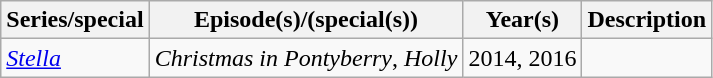<table class="wikitable sortable">
<tr>
<th>Series/special</th>
<th>Episode(s)/(special(s))</th>
<th>Year(s)</th>
<th>Description</th>
</tr>
<tr>
<td><em><a href='#'>Stella</a></em></td>
<td><em>Christmas in Pontyberry</em>, <em>Holly</em></td>
<td>2014, 2016</td>
<td></td>
</tr>
</table>
